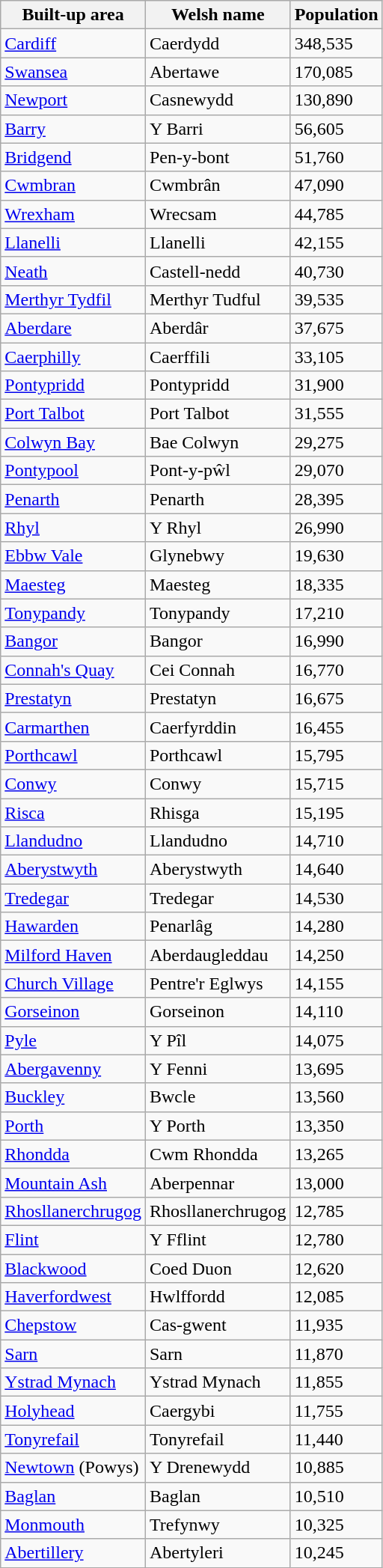<table class="wikitable sortable">
<tr>
<th>Built-up area</th>
<th>Welsh name</th>
<th>Population</th>
</tr>
<tr>
<td><a href='#'>Cardiff</a></td>
<td>Caerdydd</td>
<td>348,535</td>
</tr>
<tr>
<td><a href='#'>Swansea</a></td>
<td>Abertawe</td>
<td>170,085</td>
</tr>
<tr>
<td><a href='#'>Newport</a></td>
<td>Casnewydd</td>
<td>130,890</td>
</tr>
<tr>
<td><a href='#'>Barry</a></td>
<td>Y Barri</td>
<td>56,605</td>
</tr>
<tr>
<td><a href='#'>Bridgend</a></td>
<td>Pen-y-bont</td>
<td>51,760</td>
</tr>
<tr>
<td><a href='#'>Cwmbran</a></td>
<td>Cwmbrân</td>
<td>47,090</td>
</tr>
<tr>
<td><a href='#'>Wrexham</a></td>
<td>Wrecsam</td>
<td>44,785</td>
</tr>
<tr>
<td><a href='#'>Llanelli</a></td>
<td>Llanelli</td>
<td>42,155</td>
</tr>
<tr>
<td><a href='#'>Neath</a></td>
<td>Castell-nedd</td>
<td>40,730</td>
</tr>
<tr>
<td><a href='#'>Merthyr Tydfil</a></td>
<td>Merthyr Tudful</td>
<td>39,535</td>
</tr>
<tr>
<td><a href='#'>Aberdare</a></td>
<td>Aberdâr</td>
<td>37,675</td>
</tr>
<tr>
<td><a href='#'>Caerphilly</a></td>
<td>Caerffili</td>
<td>33,105</td>
</tr>
<tr>
<td><a href='#'>Pontypridd</a></td>
<td>Pontypridd</td>
<td>31,900</td>
</tr>
<tr>
<td><a href='#'>Port Talbot</a></td>
<td>Port Talbot</td>
<td>31,555</td>
</tr>
<tr>
<td><a href='#'>Colwyn Bay</a></td>
<td>Bae Colwyn</td>
<td>29,275</td>
</tr>
<tr>
<td><a href='#'>Pontypool</a></td>
<td>Pont-y-pŵl</td>
<td>29,070</td>
</tr>
<tr>
<td><a href='#'>Penarth</a></td>
<td>Penarth</td>
<td>28,395</td>
</tr>
<tr>
<td><a href='#'>Rhyl</a></td>
<td>Y Rhyl</td>
<td>26,990</td>
</tr>
<tr>
<td><a href='#'>Ebbw Vale</a></td>
<td>Glynebwy</td>
<td>19,630</td>
</tr>
<tr>
<td><a href='#'>Maesteg</a></td>
<td>Maesteg</td>
<td>18,335</td>
</tr>
<tr>
<td><a href='#'>Tonypandy</a></td>
<td>Tonypandy</td>
<td>17,210</td>
</tr>
<tr>
<td><a href='#'>Bangor</a></td>
<td>Bangor</td>
<td>16,990</td>
</tr>
<tr>
<td><a href='#'>Connah's Quay</a></td>
<td>Cei Connah</td>
<td>16,770</td>
</tr>
<tr>
<td><a href='#'>Prestatyn</a></td>
<td>Prestatyn</td>
<td>16,675</td>
</tr>
<tr>
<td><a href='#'>Carmarthen</a></td>
<td>Caerfyrddin</td>
<td>16,455</td>
</tr>
<tr>
<td><a href='#'>Porthcawl</a></td>
<td>Porthcawl</td>
<td>15,795</td>
</tr>
<tr>
<td><a href='#'>Conwy</a></td>
<td>Conwy</td>
<td>15,715</td>
</tr>
<tr>
<td><a href='#'>Risca</a></td>
<td>Rhisga</td>
<td>15,195</td>
</tr>
<tr>
<td><a href='#'>Llandudno</a></td>
<td>Llandudno</td>
<td>14,710</td>
</tr>
<tr>
<td><a href='#'>Aberystwyth</a></td>
<td>Aberystwyth</td>
<td>14,640</td>
</tr>
<tr>
<td><a href='#'>Tredegar</a></td>
<td>Tredegar</td>
<td>14,530</td>
</tr>
<tr>
<td><a href='#'>Hawarden</a></td>
<td>Penarlâg</td>
<td>14,280</td>
</tr>
<tr>
<td><a href='#'>Milford Haven</a></td>
<td>Aberdaugleddau</td>
<td>14,250</td>
</tr>
<tr>
<td><a href='#'>Church Village</a></td>
<td>Pentre'r Eglwys</td>
<td>14,155</td>
</tr>
<tr>
<td><a href='#'>Gorseinon</a></td>
<td>Gorseinon</td>
<td>14,110</td>
</tr>
<tr>
<td><a href='#'>Pyle</a></td>
<td>Y Pîl</td>
<td>14,075</td>
</tr>
<tr>
<td><a href='#'>Abergavenny</a></td>
<td>Y Fenni</td>
<td>13,695</td>
</tr>
<tr>
<td><a href='#'>Buckley</a></td>
<td>Bwcle</td>
<td>13,560</td>
</tr>
<tr>
<td><a href='#'>Porth</a></td>
<td>Y Porth</td>
<td>13,350</td>
</tr>
<tr>
<td><a href='#'>Rhondda</a></td>
<td>Cwm Rhondda</td>
<td>13,265</td>
</tr>
<tr>
<td><a href='#'>Mountain Ash</a></td>
<td>Aberpennar</td>
<td>13,000</td>
</tr>
<tr>
<td><a href='#'>Rhosllanerchrugog</a></td>
<td>Rhosllanerchrugog</td>
<td>12,785</td>
</tr>
<tr>
<td><a href='#'>Flint</a></td>
<td>Y Fflint</td>
<td>12,780</td>
</tr>
<tr>
<td><a href='#'>Blackwood</a></td>
<td>Coed Duon</td>
<td>12,620</td>
</tr>
<tr>
<td><a href='#'>Haverfordwest</a></td>
<td>Hwlffordd</td>
<td>12,085</td>
</tr>
<tr>
<td><a href='#'>Chepstow</a></td>
<td>Cas-gwent</td>
<td>11,935</td>
</tr>
<tr>
<td><a href='#'>Sarn</a></td>
<td>Sarn</td>
<td>11,870</td>
</tr>
<tr>
<td><a href='#'>Ystrad Mynach</a></td>
<td>Ystrad Mynach</td>
<td>11,855</td>
</tr>
<tr>
<td><a href='#'>Holyhead</a></td>
<td>Caergybi</td>
<td>11,755</td>
</tr>
<tr>
<td><a href='#'>Tonyrefail</a></td>
<td>Tonyrefail</td>
<td>11,440</td>
</tr>
<tr>
<td><a href='#'>Newtown</a> (Powys)</td>
<td>Y Drenewydd</td>
<td>10,885</td>
</tr>
<tr>
<td><a href='#'>Baglan</a></td>
<td>Baglan</td>
<td>10,510</td>
</tr>
<tr>
<td><a href='#'>Monmouth</a></td>
<td>Trefynwy</td>
<td>10,325</td>
</tr>
<tr>
<td><a href='#'>Abertillery</a></td>
<td>Abertyleri</td>
<td>10,245</td>
</tr>
</table>
